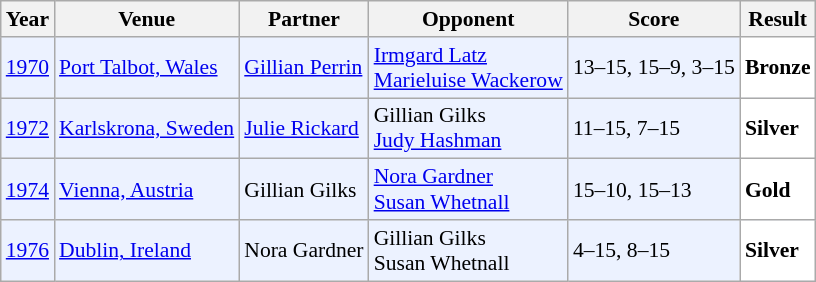<table class="sortable wikitable" style="font-size: 90%;">
<tr>
<th>Year</th>
<th>Venue</th>
<th>Partner</th>
<th>Opponent</th>
<th>Score</th>
<th>Result</th>
</tr>
<tr style="background:#ECF2FF">
<td align="center"><a href='#'>1970</a></td>
<td align="left"><a href='#'>Port Talbot, Wales</a></td>
<td align="left"> <a href='#'>Gillian Perrin</a></td>
<td align="left"> <a href='#'>Irmgard Latz</a><br> <a href='#'>Marieluise Wackerow</a></td>
<td align="left">13–15, 15–9, 3–15</td>
<td style="text-align:left; background:white"> <strong>Bronze</strong></td>
</tr>
<tr style="background:#ECF2FF">
<td align="center"><a href='#'>1972</a></td>
<td align="left"><a href='#'>Karlskrona, Sweden</a></td>
<td align="left"> <a href='#'>Julie Rickard</a></td>
<td align="left"> Gillian Gilks<br> <a href='#'>Judy Hashman</a></td>
<td align="left">11–15, 7–15</td>
<td style="text-align:left; background:white"> <strong>Silver</strong></td>
</tr>
<tr style="background:#ECF2FF">
<td align="center"><a href='#'>1974</a></td>
<td align="left"><a href='#'>Vienna, Austria</a></td>
<td align="left"> Gillian Gilks</td>
<td align="left"> <a href='#'>Nora Gardner</a><br> <a href='#'>Susan Whetnall</a></td>
<td align="left">15–10, 15–13</td>
<td style="text-align:left; background:white"> <strong>Gold</strong></td>
</tr>
<tr style="background:#ECF2FF">
<td align="center"><a href='#'>1976</a></td>
<td align="left"><a href='#'>Dublin, Ireland</a></td>
<td align="left"> Nora Gardner</td>
<td align="left"> Gillian Gilks<br> Susan Whetnall</td>
<td align="left">4–15, 8–15</td>
<td style="text-align:left; background:white"> <strong>Silver</strong></td>
</tr>
</table>
